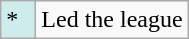<table class="wikitable">
<tr>
<td style="background:#CFECEC; width:1em">*</td>
<td>Led the league</td>
</tr>
</table>
